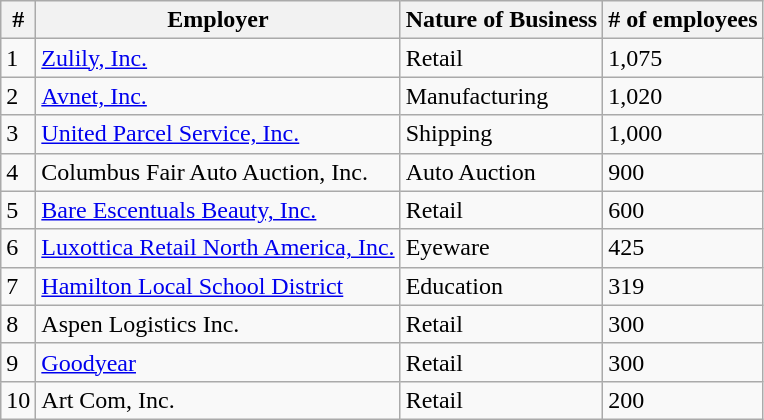<table class="wikitable">
<tr>
<th>#</th>
<th>Employer</th>
<th>Nature of Business</th>
<th># of employees</th>
</tr>
<tr>
<td>1</td>
<td><a href='#'>Zulily, Inc.</a></td>
<td>Retail</td>
<td>1,075</td>
</tr>
<tr>
<td>2</td>
<td><a href='#'>Avnet, Inc.</a></td>
<td>Manufacturing</td>
<td>1,020</td>
</tr>
<tr>
<td>3</td>
<td><a href='#'>United Parcel Service, Inc.</a></td>
<td>Shipping</td>
<td>1,000</td>
</tr>
<tr>
<td>4</td>
<td>Columbus Fair Auto Auction, Inc.</td>
<td>Auto Auction</td>
<td>900</td>
</tr>
<tr>
<td>5</td>
<td><a href='#'>Bare Escentuals Beauty, Inc.</a></td>
<td>Retail</td>
<td>600</td>
</tr>
<tr>
<td>6</td>
<td><a href='#'>Luxottica Retail North America, Inc.</a></td>
<td>Eyeware</td>
<td>425</td>
</tr>
<tr>
<td>7</td>
<td><a href='#'>Hamilton Local School District</a></td>
<td>Education</td>
<td>319</td>
</tr>
<tr>
<td>8</td>
<td>Aspen Logistics Inc.</td>
<td>Retail</td>
<td>300</td>
</tr>
<tr>
<td>9</td>
<td><a href='#'>Goodyear</a></td>
<td>Retail</td>
<td>300</td>
</tr>
<tr>
<td>10</td>
<td>Art Com, Inc.</td>
<td>Retail</td>
<td>200</td>
</tr>
</table>
